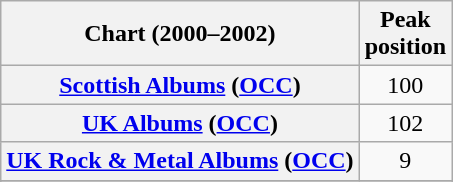<table class="wikitable sortable plainrowheaders" style="text-align:center">
<tr>
<th scope="col">Chart (2000–2002)</th>
<th scope="col">Peak<br>position</th>
</tr>
<tr>
<th scope="row"><a href='#'>Scottish Albums</a> (<a href='#'>OCC</a>)</th>
<td>100</td>
</tr>
<tr>
<th scope="row"><a href='#'>UK Albums</a> (<a href='#'>OCC</a>)</th>
<td>102</td>
</tr>
<tr>
<th scope="row"><a href='#'>UK Rock & Metal Albums</a> (<a href='#'>OCC</a>)</th>
<td>9</td>
</tr>
<tr>
</tr>
<tr>
</tr>
<tr>
</tr>
</table>
